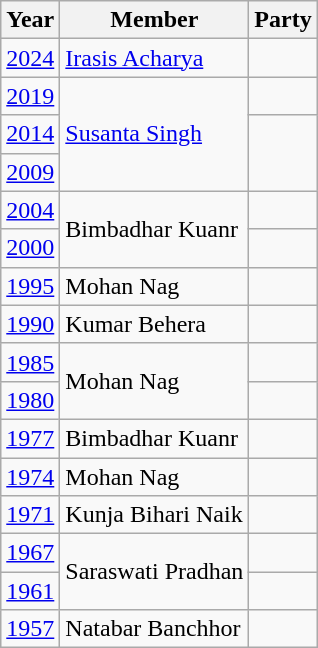<table class="wikitable sortable">
<tr>
<th>Year</th>
<th>Member</th>
<th colspan=2>Party</th>
</tr>
<tr>
<td><a href='#'>2024</a></td>
<td><a href='#'>Irasis Acharya</a></td>
<td></td>
</tr>
<tr>
<td><a href='#'>2019</a></td>
<td rowspan=3><a href='#'>Susanta Singh</a></td>
<td></td>
</tr>
<tr>
<td><a href='#'>2014</a></td>
</tr>
<tr>
<td><a href='#'>2009</a></td>
</tr>
<tr>
<td><a href='#'>2004</a></td>
<td rowspan=2>Bimbadhar Kuanr</td>
<td></td>
</tr>
<tr>
<td><a href='#'>2000</a></td>
</tr>
<tr>
<td><a href='#'>1995</a></td>
<td>Mohan Nag</td>
<td></td>
</tr>
<tr>
<td><a href='#'>1990</a></td>
<td>Kumar Behera</td>
<td></td>
</tr>
<tr>
<td><a href='#'>1985</a></td>
<td rowspan=2>Mohan Nag</td>
<td></td>
</tr>
<tr>
<td><a href='#'>1980</a></td>
</tr>
<tr>
<td><a href='#'>1977</a></td>
<td>Bimbadhar Kuanr</td>
<td></td>
</tr>
<tr>
<td><a href='#'>1974</a></td>
<td>Mohan Nag</td>
<td></td>
</tr>
<tr>
<td><a href='#'>1971</a></td>
<td>Kunja Bihari Naik</td>
<td></td>
</tr>
<tr>
<td><a href='#'>1967</a></td>
<td rowspan=2>Saraswati Pradhan</td>
<td></td>
</tr>
<tr>
<td><a href='#'>1961</a></td>
</tr>
<tr>
<td><a href='#'>1957</a></td>
<td>Natabar Banchhor</td>
<td></td>
</tr>
</table>
